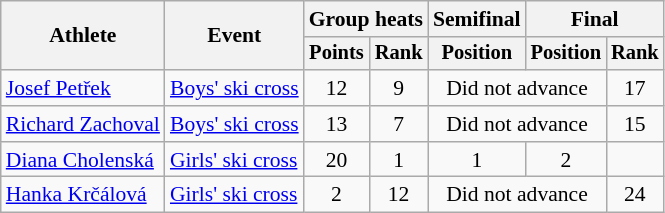<table class="wikitable" style="font-size:90%">
<tr>
<th rowspan="2">Athlete</th>
<th rowspan="2">Event</th>
<th colspan=2>Group heats</th>
<th>Semifinal</th>
<th colspan="2">Final</th>
</tr>
<tr style="font-size:95%">
<th>Points</th>
<th>Rank</th>
<th>Position</th>
<th>Position</th>
<th>Rank</th>
</tr>
<tr align=center>
<td align=left><a href='#'>Josef Petřek</a></td>
<td align=left><a href='#'>Boys' ski cross</a></td>
<td>12</td>
<td>9</td>
<td colspan="2">Did not advance</td>
<td>17</td>
</tr>
<tr align=center>
<td align=left><a href='#'>Richard Zachoval</a></td>
<td align=left><a href='#'>Boys' ski cross</a></td>
<td>13</td>
<td>7</td>
<td colspan="2">Did not advance</td>
<td>15</td>
</tr>
<tr align=center>
<td align=left><a href='#'>Diana Cholenská</a></td>
<td align=left><a href='#'>Girls' ski cross</a></td>
<td>20</td>
<td>1</td>
<td>1</td>
<td>2</td>
<td></td>
</tr>
<tr align=center>
<td align=left><a href='#'>Hanka Krčálová</a></td>
<td align=left><a href='#'>Girls' ski cross</a></td>
<td>2</td>
<td>12</td>
<td colspan="2">Did not advance</td>
<td>24</td>
</tr>
</table>
